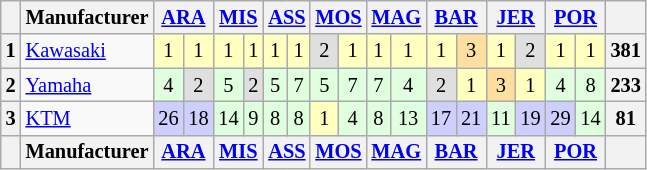<table class="wikitable" style="font-size:85%; text-align:center;">
<tr>
<th></th>
<th>Manufacturer</th>
<th colspan=2><a href='#'>ARA</a><br></th>
<th colspan=2><a href='#'>MIS</a><br></th>
<th colspan=2><a href='#'>ASS</a><br></th>
<th colspan=2><a href='#'>MOS</a><br></th>
<th colspan=2><a href='#'>MAG</a><br></th>
<th colspan=2><a href='#'>BAR</a><br></th>
<th colspan=2><a href='#'>JER</a><br></th>
<th colspan=2><a href='#'>POR</a><br></th>
<th></th>
</tr>
<tr>
<th>1</th>
<td align=left nowrap> <a href='#'>Kawasaki</a></td>
<td style="background:#ffffbf;">1</td>
<td style="background:#ffffbf;">1</td>
<td style="background:#ffffbf;">1</td>
<td style="background:#ffffbf;">1</td>
<td style="background:#ffffbf;">1</td>
<td style="background:#ffffbf;">1</td>
<td style="background:#dfdfdf;">2</td>
<td style="background:#ffffbf;">1</td>
<td style="background:#ffffbf;">1</td>
<td style="background:#ffffbf;">1</td>
<td style="background:#ffffbf;">1</td>
<td style="background:#ffdf9f;">3</td>
<td style="background:#ffffbf;">1</td>
<td style="background:#dfdfdf;">2</td>
<td style="background:#ffffbf;">1</td>
<td style="background:#ffffbf;">1</td>
<th>381</th>
</tr>
<tr>
<th>2</th>
<td align=left> <a href='#'>Yamaha</a></td>
<td style="background:#dfffdf;">4</td>
<td style="background:#dfdfdf;">2</td>
<td style="background:#dfffdf;">5</td>
<td style="background:#dfdfdf;">2</td>
<td style="background:#dfffdf;">5</td>
<td style="background:#dfffdf;">7</td>
<td style="background:#dfffdf;">5</td>
<td style="background:#dfffdf;">7</td>
<td style="background:#dfffdf;">7</td>
<td style="background:#dfffdf;">4</td>
<td style="background:#dfdfdf;">2</td>
<td style="background:#ffffbf;">1</td>
<td style="background:#ffdf9f;">3</td>
<td style="background:#ffffbf;">1</td>
<td style="background:#dfffdf;">4</td>
<td style="background:#dfffdf;">8</td>
<th>233</th>
</tr>
<tr>
<th>3</th>
<td align=left> <a href='#'>KTM</a></td>
<td style="background:#cfcfff;">26</td>
<td style="background:#cfcfff;">18</td>
<td style="background:#dfffdf;">14</td>
<td style="background:#dfffdf;">9</td>
<td style="background:#dfffdf;">8</td>
<td style="background:#dfffdf;">8</td>
<td style="background:#ffffbf;">1</td>
<td style="background:#dfffdf;">4</td>
<td style="background:#dfffdf;">8</td>
<td style="background:#dfffdf;">13</td>
<td style="background:#cfcfff;">17</td>
<td style="background:#cfcfff;">21</td>
<td style="background:#dfffdf;">11</td>
<td style="background:#cfcfff;">19</td>
<td style="background:#cfcfff;">29</td>
<td style="background:#dfffdf;">14</td>
<th>81</th>
</tr>
<tr>
<th></th>
<th>Manufacturer</th>
<th colspan=2><a href='#'>ARA</a><br></th>
<th colspan=2><a href='#'>MIS</a><br></th>
<th colspan=2><a href='#'>ASS</a><br></th>
<th colspan=2><a href='#'>MOS</a><br></th>
<th colspan=2><a href='#'>MAG</a><br></th>
<th colspan=2><a href='#'>BAR</a><br></th>
<th colspan=2><a href='#'>JER</a><br></th>
<th colspan=2><a href='#'>POR</a><br></th>
<th></th>
</tr>
</table>
